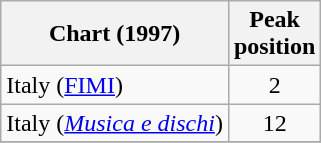<table class="wikitable sortable">
<tr>
<th align="left">Chart (1997)</th>
<th align="left">Peak<br>position</th>
</tr>
<tr>
<td align="left">Italy (<a href='#'>FIMI</a>)</td>
<td align="center">2</td>
</tr>
<tr>
<td align="left">Italy (<em><a href='#'>Musica e dischi</a></em>)</td>
<td align="center">12</td>
</tr>
<tr>
</tr>
</table>
